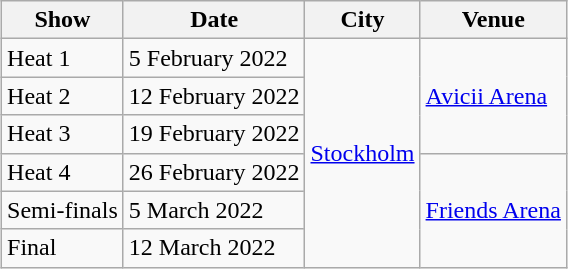<table class="wikitable" style="margin: 1em auto 1em auto">
<tr>
<th>Show</th>
<th>Date</th>
<th>City</th>
<th>Venue</th>
</tr>
<tr>
<td>Heat 1</td>
<td>5 February 2022</td>
<td rowspan="6"><a href='#'>Stockholm</a></td>
<td rowspan="3"><a href='#'>Avicii Arena</a></td>
</tr>
<tr>
<td>Heat 2</td>
<td>12 February 2022</td>
</tr>
<tr>
<td>Heat 3</td>
<td>19 February 2022</td>
</tr>
<tr>
<td>Heat 4</td>
<td>26 February 2022</td>
<td rowspan="3"><a href='#'>Friends Arena</a></td>
</tr>
<tr>
<td>Semi-finals</td>
<td>5 March 2022</td>
</tr>
<tr>
<td>Final</td>
<td>12 March 2022</td>
</tr>
</table>
